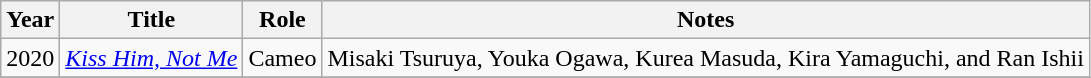<table class="wikitable">
<tr>
<th>Year</th>
<th>Title</th>
<th>Role</th>
<th class="unsortable">Notes</th>
</tr>
<tr>
<td>2020</td>
<td><em><a href='#'>Kiss Him, Not Me</a></em></td>
<td>Cameo</td>
<td>Misaki Tsuruya, Youka Ogawa, Kurea Masuda, Kira Yamaguchi, and Ran Ishii</td>
</tr>
<tr>
</tr>
</table>
